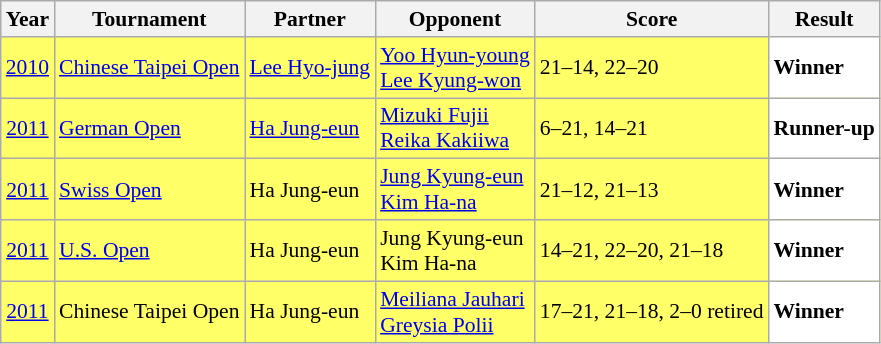<table class="sortable wikitable" style="font-size: 90%;">
<tr>
<th>Year</th>
<th>Tournament</th>
<th>Partner</th>
<th>Opponent</th>
<th>Score</th>
<th>Result</th>
</tr>
<tr style="background:#FFFF67">
<td align="center"><a href='#'>2010</a></td>
<td align="left"><a href='#'>Chinese Taipei Open</a></td>
<td align="left"> <a href='#'>Lee Hyo-jung</a></td>
<td align="left"> <a href='#'>Yoo Hyun-young</a><br> <a href='#'>Lee Kyung-won</a></td>
<td align="left">21–14, 22–20</td>
<td style="text-align:left; background:white"> <strong>Winner</strong></td>
</tr>
<tr style="background:#FFFF67">
<td align="center"><a href='#'>2011</a></td>
<td align="left"><a href='#'>German Open</a></td>
<td align="left"> <a href='#'>Ha Jung-eun</a></td>
<td align="left"> <a href='#'>Mizuki Fujii</a><br> <a href='#'>Reika Kakiiwa</a></td>
<td align="left">6–21, 14–21</td>
<td style="text-align:left; background:white"> <strong>Runner-up</strong></td>
</tr>
<tr style="background:#FFFF67">
<td align="center"><a href='#'>2011</a></td>
<td align="left"><a href='#'>Swiss Open</a></td>
<td align="left"> Ha Jung-eun</td>
<td align="left"> <a href='#'>Jung Kyung-eun</a><br> <a href='#'>Kim Ha-na</a></td>
<td align="left">21–12, 21–13</td>
<td style="text-align:left; background:white"> <strong>Winner</strong></td>
</tr>
<tr style="background:#FFFF67">
<td align="center"><a href='#'>2011</a></td>
<td align="left"><a href='#'>U.S. Open</a></td>
<td align="left"> Ha Jung-eun</td>
<td align="left"> Jung Kyung-eun<br> Kim Ha-na</td>
<td align="left">14–21, 22–20, 21–18</td>
<td style="text-align:left; background:white"> <strong>Winner</strong></td>
</tr>
<tr style="background:#FFFF67">
<td align="center"><a href='#'>2011</a></td>
<td align="left">Chinese Taipei Open</td>
<td align="left"> Ha Jung-eun</td>
<td align="left"> <a href='#'>Meiliana Jauhari</a><br> <a href='#'>Greysia Polii</a></td>
<td align="left">17–21, 21–18, 2–0 retired</td>
<td style="text-align:left; background:white"> <strong>Winner</strong></td>
</tr>
</table>
